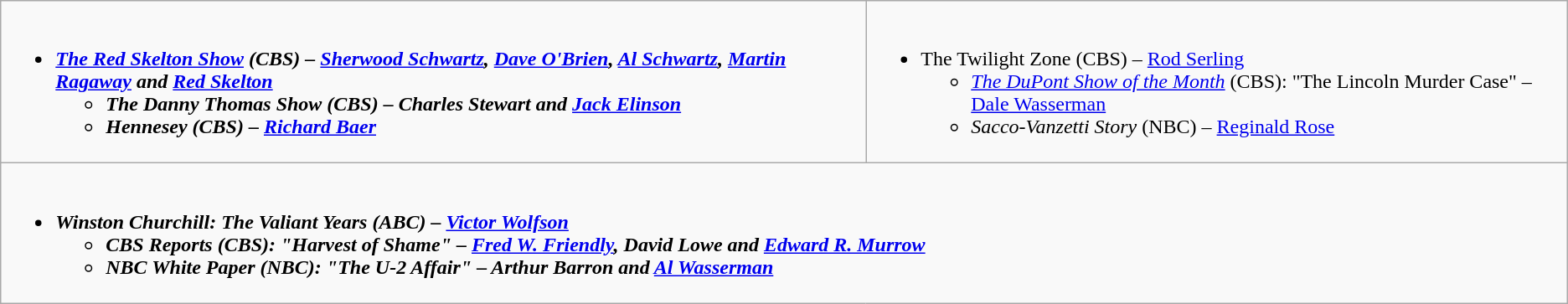<table class="wikitable">
<tr>
<td style="vertical-align:top;"><br><ul><li><strong><em><a href='#'>The Red Skelton Show</a><em> (CBS) – <a href='#'>Sherwood Schwartz</a>, <a href='#'>Dave O'Brien</a>, <a href='#'>Al Schwartz</a>, <a href='#'>Martin Ragaway</a> and <a href='#'>Red Skelton</a><strong><ul><li></em>The Danny Thomas Show<em> (CBS) – Charles Stewart and <a href='#'>Jack Elinson</a></li><li></em>Hennesey<em> (CBS) – <a href='#'>Richard Baer</a></li></ul></li></ul></td>
<td style="vertical-align:top;"><br><ul><li></em></strong>The Twilight Zone</em> (CBS) – <a href='#'>Rod Serling</a></strong><ul><li><em><a href='#'>The DuPont Show of the Month</a></em> (CBS): "The Lincoln Murder Case" – <a href='#'>Dale Wasserman</a></li><li><em>Sacco-Vanzetti Story</em> (NBC) – <a href='#'>Reginald Rose</a></li></ul></li></ul></td>
</tr>
<tr>
<td style="vertical-align:top;" colspan="2"><br><ul><li><strong><em>Winston Churchill: The Valiant Years<em> (ABC) – <a href='#'>Victor Wolfson</a><strong><ul><li></em>CBS Reports<em> (CBS): "Harvest of Shame" – <a href='#'>Fred W. Friendly</a>, David Lowe and <a href='#'>Edward R. Murrow</a></li><li></em>NBC White Paper<em> (NBC): "The U-2 Affair" – Arthur Barron and <a href='#'>Al Wasserman</a></li></ul></li></ul></td>
</tr>
</table>
